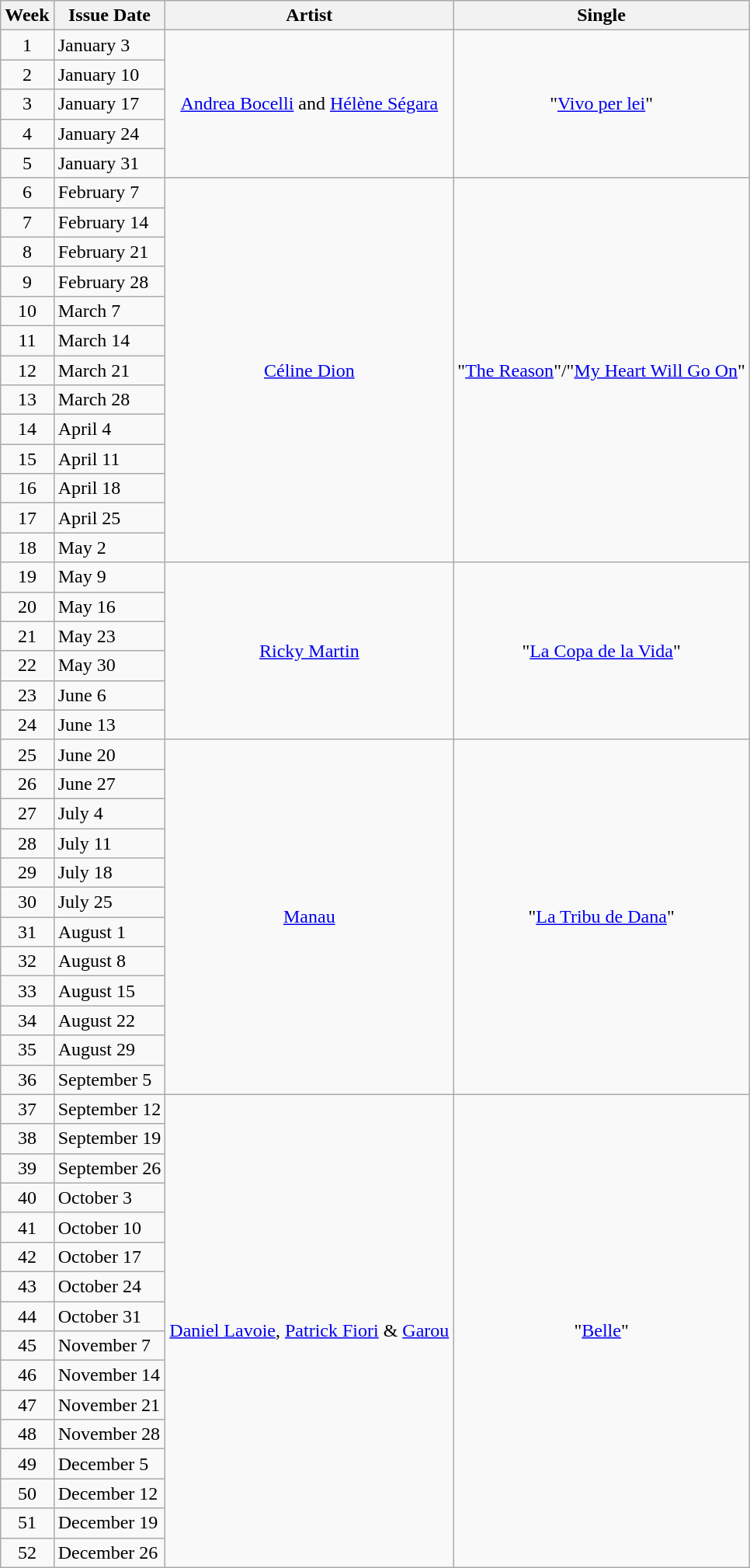<table class="wikitable">
<tr>
<th>Week</th>
<th>Issue Date</th>
<th>Artist</th>
<th>Single</th>
</tr>
<tr>
<td style="text-align: center;">1</td>
<td>January 3</td>
<td rowspan="5" style="text-align: center;"><a href='#'>Andrea Bocelli</a> and <a href='#'>Hélène Ségara</a></td>
<td rowspan="5" style="text-align: center;">"<a href='#'>Vivo per lei</a>"</td>
</tr>
<tr>
<td style="text-align: center;">2</td>
<td>January 10</td>
</tr>
<tr>
<td style="text-align: center;">3</td>
<td>January 17</td>
</tr>
<tr>
<td style="text-align: center;">4</td>
<td>January 24</td>
</tr>
<tr>
<td style="text-align: center;">5</td>
<td>January 31</td>
</tr>
<tr>
<td style="text-align: center;">6</td>
<td>February 7</td>
<td rowspan="13" style="text-align: center;"><a href='#'>Céline Dion</a></td>
<td rowspan="13" style="text-align: center;">"<a href='#'>The Reason</a>"/"<a href='#'>My Heart Will Go On</a>"</td>
</tr>
<tr>
<td style="text-align: center;">7</td>
<td>February 14</td>
</tr>
<tr>
<td style="text-align: center;">8</td>
<td>February 21</td>
</tr>
<tr>
<td style="text-align: center;">9</td>
<td>February 28</td>
</tr>
<tr>
<td style="text-align: center;">10</td>
<td>March 7</td>
</tr>
<tr>
<td style="text-align: center;">11</td>
<td>March 14</td>
</tr>
<tr>
<td style="text-align: center;">12</td>
<td>March 21</td>
</tr>
<tr>
<td style="text-align: center;">13</td>
<td>March 28</td>
</tr>
<tr>
<td style="text-align: center;">14</td>
<td>April 4</td>
</tr>
<tr>
<td style="text-align: center;">15</td>
<td>April 11</td>
</tr>
<tr>
<td style="text-align: center;">16</td>
<td>April 18</td>
</tr>
<tr>
<td style="text-align: center;">17</td>
<td>April 25</td>
</tr>
<tr>
<td style="text-align: center;">18</td>
<td>May 2</td>
</tr>
<tr>
<td style="text-align: center;">19</td>
<td>May 9</td>
<td rowspan="6" style="text-align: center;"><a href='#'>Ricky Martin</a></td>
<td rowspan="6" style="text-align: center;">"<a href='#'>La Copa de la Vida</a>"</td>
</tr>
<tr>
<td style="text-align: center;">20</td>
<td>May 16</td>
</tr>
<tr>
<td style="text-align: center;">21</td>
<td>May 23</td>
</tr>
<tr>
<td style="text-align: center;">22</td>
<td>May 30</td>
</tr>
<tr>
<td style="text-align: center;">23</td>
<td>June 6</td>
</tr>
<tr>
<td style="text-align: center;">24</td>
<td>June 13</td>
</tr>
<tr>
<td style="text-align: center;">25</td>
<td>June 20</td>
<td rowspan="12" style="text-align: center;"><a href='#'>Manau</a></td>
<td rowspan="12" style="text-align: center;">"<a href='#'>La Tribu de Dana</a>"</td>
</tr>
<tr>
<td style="text-align: center;">26</td>
<td>June 27</td>
</tr>
<tr>
<td style="text-align: center;">27</td>
<td>July 4</td>
</tr>
<tr>
<td style="text-align: center;">28</td>
<td>July 11</td>
</tr>
<tr>
<td style="text-align: center;">29</td>
<td>July 18</td>
</tr>
<tr>
<td style="text-align: center;">30</td>
<td>July 25</td>
</tr>
<tr>
<td style="text-align: center;">31</td>
<td>August 1</td>
</tr>
<tr>
<td style="text-align: center;">32</td>
<td>August 8</td>
</tr>
<tr>
<td style="text-align: center;">33</td>
<td>August 15</td>
</tr>
<tr>
<td style="text-align: center;">34</td>
<td>August 22</td>
</tr>
<tr>
<td style="text-align: center;">35</td>
<td>August 29</td>
</tr>
<tr>
<td style="text-align: center;">36</td>
<td>September 5</td>
</tr>
<tr>
<td style="text-align: center;">37</td>
<td>September 12</td>
<td rowspan="16" style="text-align: center;"><a href='#'>Daniel Lavoie</a>, <a href='#'>Patrick Fiori</a> & <a href='#'>Garou</a></td>
<td rowspan="16" style="text-align: center;">"<a href='#'>Belle</a>"</td>
</tr>
<tr>
<td style="text-align: center;">38</td>
<td>September 19</td>
</tr>
<tr>
<td style="text-align: center;">39</td>
<td>September 26</td>
</tr>
<tr>
<td style="text-align: center;">40</td>
<td>October 3</td>
</tr>
<tr>
<td style="text-align: center;">41</td>
<td>October 10</td>
</tr>
<tr>
<td style="text-align: center;">42</td>
<td>October 17</td>
</tr>
<tr>
<td style="text-align: center;">43</td>
<td>October 24</td>
</tr>
<tr>
<td style="text-align: center;">44</td>
<td>October 31</td>
</tr>
<tr>
<td style="text-align: center;">45</td>
<td>November 7</td>
</tr>
<tr>
<td style="text-align: center;">46</td>
<td>November 14</td>
</tr>
<tr>
<td style="text-align: center;">47</td>
<td>November 21</td>
</tr>
<tr>
<td style="text-align: center;">48</td>
<td>November 28</td>
</tr>
<tr>
<td style="text-align: center;">49</td>
<td>December 5</td>
</tr>
<tr>
<td style="text-align: center;">50</td>
<td>December 12</td>
</tr>
<tr>
<td style="text-align: center;">51</td>
<td>December 19</td>
</tr>
<tr>
<td style="text-align: center;">52</td>
<td>December 26</td>
</tr>
</table>
